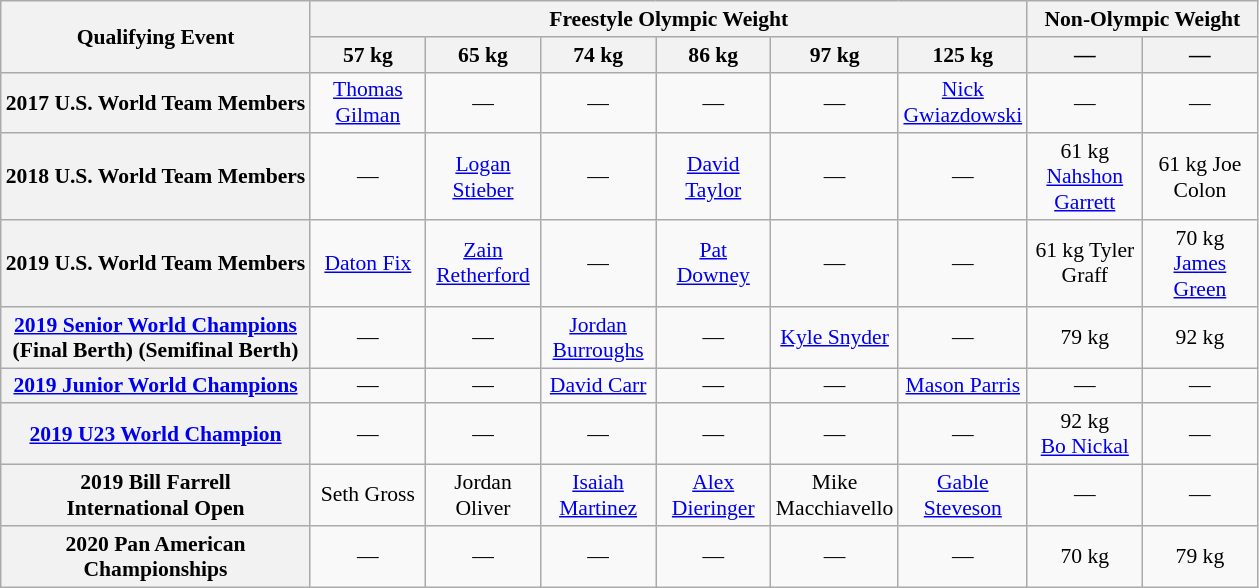<table class="wikitable" style="text-align:center; font-size:90%">
<tr>
<th rowspan="2">Qualifying Event</th>
<th colspan="6">Freestyle Olympic Weight</th>
<th colspan="2" width="70">Non-Olympic Weight</th>
</tr>
<tr>
<th width="70">57 kg</th>
<th width="70">65 kg</th>
<th width="70">74 kg</th>
<th width="70">86 kg</th>
<th width="70">97 kg</th>
<th width="70">125 kg</th>
<th width="70">—</th>
<th width="70">—</th>
</tr>
<tr>
<th>2017 U.S. World Team Members</th>
<td><a href='#'>Thomas Gilman</a></td>
<td>—</td>
<td>—</td>
<td>—</td>
<td>—</td>
<td><a href='#'>Nick Gwiazdowski</a></td>
<td>—</td>
<td>—</td>
</tr>
<tr>
<th>2018 U.S. World Team Members</th>
<td>—</td>
<td><a href='#'>Logan Stieber</a></td>
<td>—</td>
<td><a href='#'>David Taylor</a></td>
<td>—</td>
<td>—</td>
<td>61 kg <a href='#'>Nahshon Garrett</a></td>
<td>61 kg Joe Colon</td>
</tr>
<tr>
<th>2019 U.S. World Team Members</th>
<td><a href='#'>Daton Fix</a></td>
<td><a href='#'>Zain Retherford</a></td>
<td>—</td>
<td><a href='#'>Pat Downey</a></td>
<td>—</td>
<td>—</td>
<td>61 kg Tyler Graff</td>
<td>70 kg <a href='#'>James Green</a></td>
</tr>
<tr>
<th><a href='#'>2019 Senior World Champions</a><br>(Final Berth) (Semifinal Berth)</th>
<td>—</td>
<td>—</td>
<td><a href='#'>Jordan Burroughs</a></td>
<td>—</td>
<td><a href='#'>Kyle Snyder</a></td>
<td>—</td>
<td>79 kg<br></td>
<td>92 kg<br></td>
</tr>
<tr>
<th><a href='#'>2019 Junior World Champions</a></th>
<td>—</td>
<td>—</td>
<td><a href='#'>David Carr</a></td>
<td>—</td>
<td>—</td>
<td><a href='#'>Mason Parris</a></td>
<td>—</td>
<td>—</td>
</tr>
<tr>
<th><a href='#'>2019 U23 World Champion</a></th>
<td>—</td>
<td>—</td>
<td>—</td>
<td>—</td>
<td>—</td>
<td>—</td>
<td>92 kg<br><a href='#'>Bo Nickal</a></td>
<td>—</td>
</tr>
<tr>
<th>2019 Bill Farrell<br>International Open</th>
<td>Seth Gross</td>
<td>Jordan Oliver</td>
<td><a href='#'>Isaiah Martinez</a></td>
<td><a href='#'>Alex Dieringer</a></td>
<td>Mike Macchiavello</td>
<td><a href='#'>Gable Steveson</a></td>
<td>—</td>
<td>—</td>
</tr>
<tr>
<th>2020 Pan American<br>Championships</th>
<td>—</td>
<td>—</td>
<td>—</td>
<td>—</td>
<td>—</td>
<td>—</td>
<td>70 kg<br></td>
<td>79 kg<br></td>
</tr>
</table>
